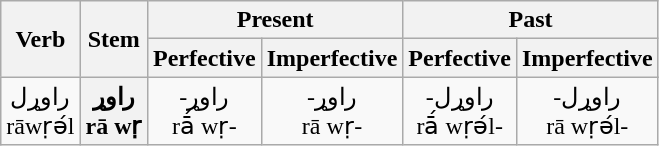<table class="wikitable" style="text-align: center">
<tr>
<th rowspan="3">Verb</th>
<th rowspan="3">Stem</th>
<th colspan="2">Present</th>
<th colspan="2">Past</th>
</tr>
<tr>
<th>Perfective</th>
<th>Imperfective</th>
<th>Perfective</th>
<th>Imperfective</th>
</tr>
<tr>
<td rowspan="2">-راوړ<br>rā́ wṛ-</td>
<td rowspan="2">-راوړ<br>rā wṛ-</td>
<td rowspan="2">-راوړل<br>rā́ wṛә́l-</td>
<td rowspan="2">-راوړل<br>rā wṛә́l-</td>
</tr>
<tr>
<td>راوړل<br>rāwṛә́l</td>
<th>راوړ<br>rā wṛ</th>
</tr>
</table>
